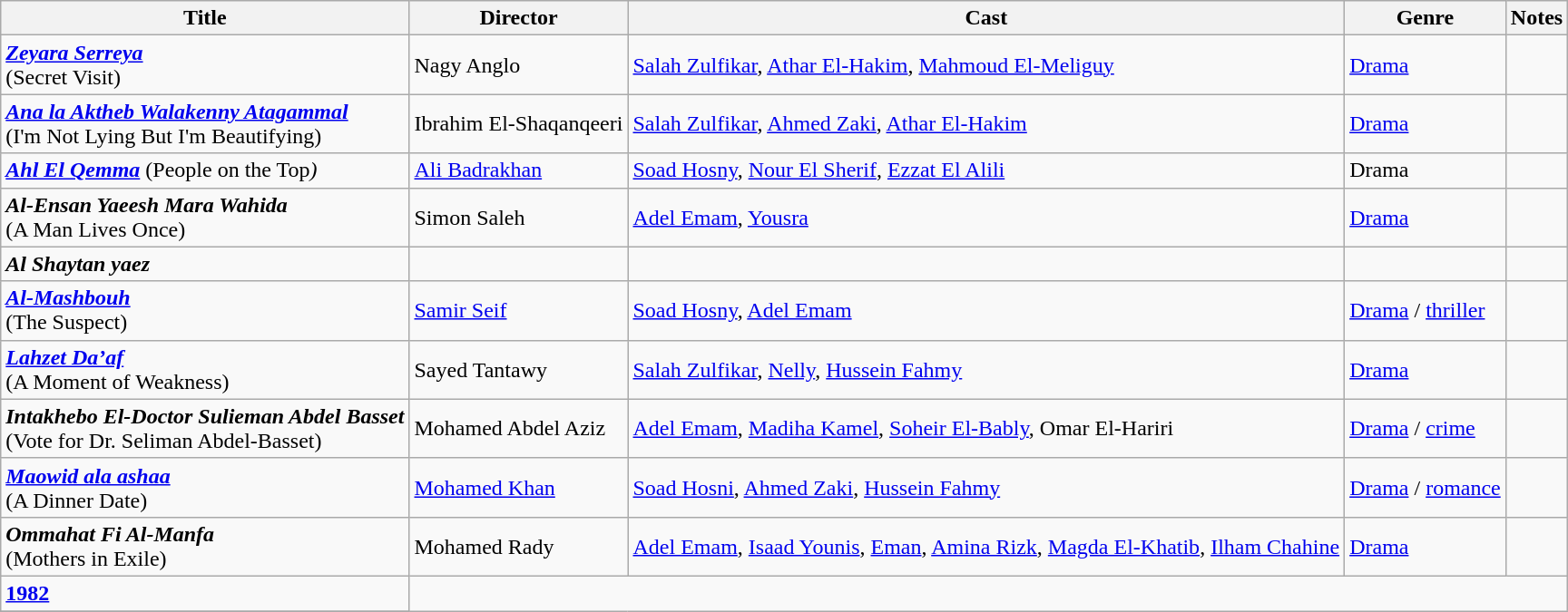<table class="wikitable">
<tr>
<th>Title</th>
<th>Director</th>
<th>Cast</th>
<th>Genre</th>
<th>Notes</th>
</tr>
<tr>
<td><strong><em><a href='#'>Zeyara Serreya</a></em></strong><br>(Secret Visit)</td>
<td>Nagy Anglo</td>
<td><a href='#'>Salah Zulfikar</a>, <a href='#'>Athar El-Hakim</a>,  <a href='#'>Mahmoud El-Meliguy</a></td>
<td><a href='#'>Drama</a></td>
<td></td>
</tr>
<tr>
<td><strong><em><a href='#'>Ana la Aktheb Walakenny Atagammal</a></em></strong><br>(I'm Not Lying But I'm Beautifying)</td>
<td>Ibrahim El-Shaqanqeeri</td>
<td><a href='#'>Salah Zulfikar</a>, <a href='#'>Ahmed Zaki</a>, <a href='#'>Athar El-Hakim</a></td>
<td><a href='#'>Drama</a></td>
<td></td>
</tr>
<tr>
<td><strong><em><a href='#'>Ahl El Qemma</a></em></strong> (People on the Top<em>)</em></td>
<td><a href='#'>Ali Badrakhan</a></td>
<td><a href='#'>Soad Hosny</a>, <a href='#'>Nour El Sherif</a>, <a href='#'>Ezzat El Alili</a></td>
<td>Drama</td>
<td></td>
</tr>
<tr>
<td><strong><em>Al-Ensan Yaeesh Mara Wahida</em></strong><br>(A Man Lives Once)</td>
<td>Simon Saleh</td>
<td><a href='#'>Adel Emam</a>, <a href='#'>Yousra</a></td>
<td><a href='#'>Drama</a></td>
<td></td>
</tr>
<tr>
<td><strong><em>Al Shaytan yaez</em></strong></td>
<td></td>
<td></td>
<td></td>
<td></td>
</tr>
<tr>
<td><strong><em><a href='#'>Al-Mashbouh</a></em></strong><br>(The Suspect)</td>
<td><a href='#'>Samir Seif</a></td>
<td><a href='#'>Soad Hosny</a>, <a href='#'>Adel Emam</a></td>
<td><a href='#'>Drama</a> / <a href='#'>thriller</a></td>
<td></td>
</tr>
<tr>
<td><strong><em><a href='#'>Lahzet Da’af</a></em></strong><br>(A Moment of Weakness)</td>
<td>Sayed Tantawy</td>
<td><a href='#'>Salah Zulfikar</a>, <a href='#'>Nelly</a>, <a href='#'>Hussein Fahmy</a></td>
<td><a href='#'>Drama</a></td>
<td></td>
</tr>
<tr>
<td><strong><em>Intakhebo El-Doctor Sulieman Abdel Basset</em></strong><br>(Vote for Dr. Seliman Abdel-Basset)</td>
<td>Mohamed Abdel Aziz</td>
<td><a href='#'>Adel Emam</a>, <a href='#'>Madiha Kamel</a>, <a href='#'>Soheir El-Bably</a>, Omar El-Hariri</td>
<td><a href='#'>Drama</a> / <a href='#'>crime</a></td>
<td></td>
</tr>
<tr>
<td><strong><em><a href='#'>Maowid ala ashaa</a></em></strong><br>(A Dinner Date)</td>
<td><a href='#'>Mohamed Khan</a></td>
<td><a href='#'>Soad Hosni</a>, <a href='#'>Ahmed Zaki</a>, <a href='#'>Hussein Fahmy</a></td>
<td><a href='#'>Drama</a> / <a href='#'>romance</a></td>
<td></td>
</tr>
<tr>
<td><strong><em>Ommahat Fi Al-Manfa</em></strong><br>(Mothers in Exile)</td>
<td>Mohamed Rady</td>
<td><a href='#'>Adel Emam</a>, <a href='#'>Isaad Younis</a>, <a href='#'>Eman</a>, <a href='#'>Amina Rizk</a>, <a href='#'>Magda El-Khatib</a>, <a href='#'>Ilham Chahine</a></td>
<td><a href='#'>Drama</a></td>
<td></td>
</tr>
<tr>
<td><strong><a href='#'>1982</a></strong></td>
</tr>
<tr>
</tr>
</table>
